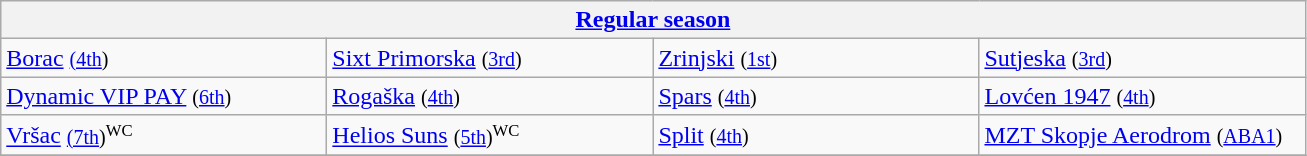<table class="wikitable" style="white-space: nowrap;">
<tr>
<th colspan=4><a href='#'>Regular season</a></th>
</tr>
<tr>
<td width=210> <a href='#'>Borac</a> <small><a href='#'>(4th</a>)</small></td>
<td width=210> <a href='#'>Sixt Primorska</a> <small>(<a href='#'>3rd</a>)</small></td>
<td width=210> <a href='#'>Zrinjski</a> <small>(<a href='#'>1st</a>)</small></td>
<td width=210> <a href='#'>Sutjeska</a> <small>(<a href='#'>3rd</a>)</small></td>
</tr>
<tr>
<td width=210> <a href='#'>Dynamic VIP PAY</a>  <small>(<a href='#'>6th</a>)</small></td>
<td width=210> <a href='#'>Rogaška</a> <small>(<a href='#'>4th</a>)</small></td>
<td width=210> <a href='#'>Spars</a> <small>(<a href='#'>4th</a>)</small></td>
<td width=210> <a href='#'>Lovćen 1947</a> <small>(<a href='#'>4th</a>)</small></td>
</tr>
<tr>
<td width=210> <a href='#'>Vršac</a> <small><a href='#'>(7th</a>)<sup>WC</sup></small></td>
<td width=210> <a href='#'>Helios Suns</a> <small>(<a href='#'>5th</a>)<sup>WC</sup></small></td>
<td width=210> <a href='#'>Split</a> <small>(<a href='#'>4th</a>)</small></td>
<td width=210> <a href='#'>MZT Skopje Aerodrom</a> <small>(<a href='#'>ABA1</a>)</small></td>
</tr>
<tr>
</tr>
</table>
